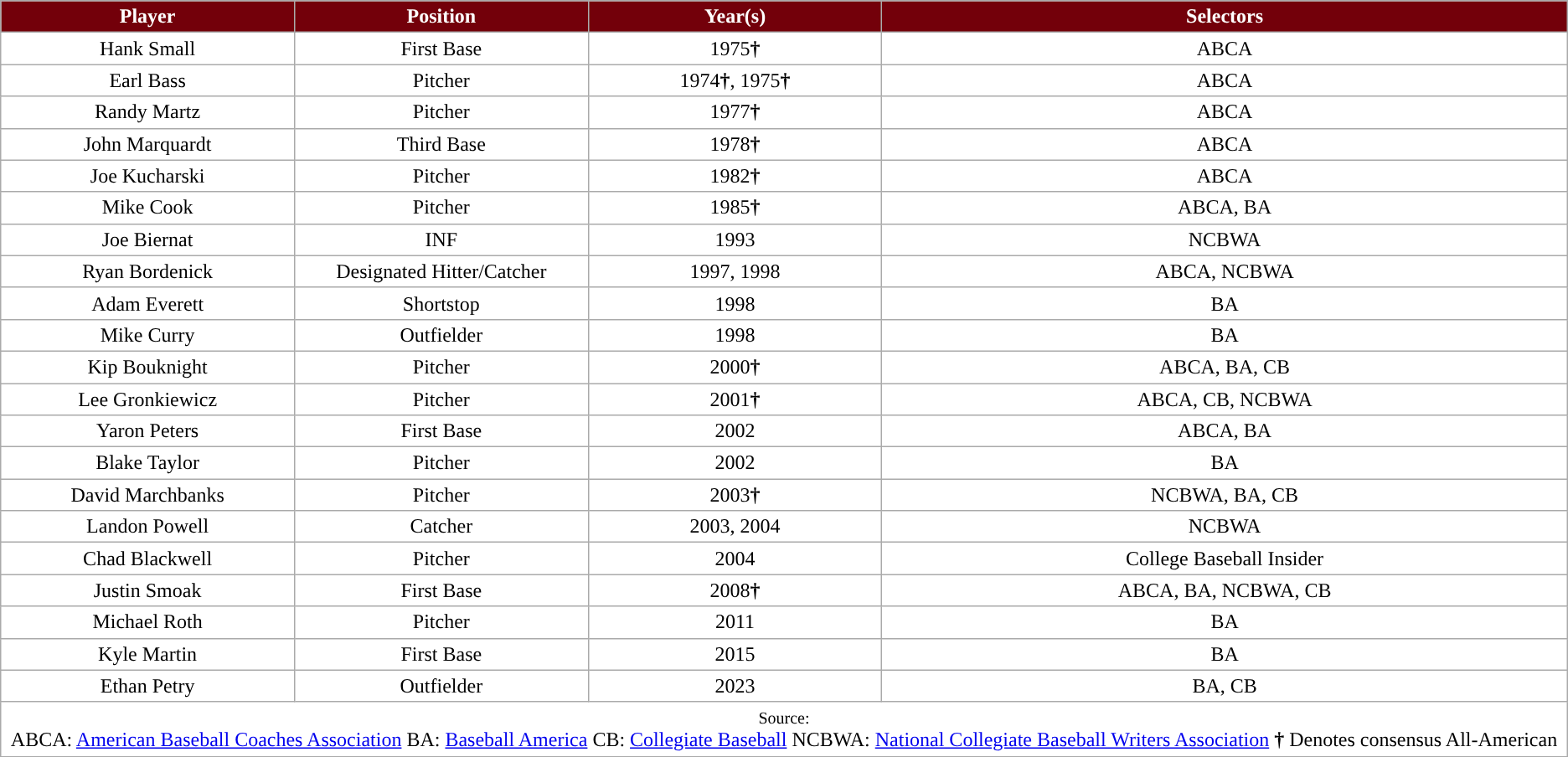<table class="wikitable" style="background:white; min-width:70%">
<tr>
<th style="background: #73000A; color:white; width:15%">Player</th>
<th style="background: #73000A; color:white; width:15%">Position</th>
<th style="background: #73000A; color:white; width:15%">Year(s)</th>
<th style="background: #73000A; color:white; width:35%">Selectors</th>
</tr>
<tr align="center">
<td>Hank Small</td>
<td>First Base</td>
<td>1975<strong>†</strong></td>
<td>ABCA</td>
</tr>
<tr align="center">
<td>Earl Bass</td>
<td>Pitcher</td>
<td>1974<strong>†</strong>, 1975<strong>†</strong></td>
<td>ABCA</td>
</tr>
<tr align="center">
<td>Randy Martz</td>
<td>Pitcher</td>
<td>1977<strong>†</strong></td>
<td>ABCA</td>
</tr>
<tr align="center">
<td>John Marquardt</td>
<td>Third Base</td>
<td>1978<strong>†</strong></td>
<td>ABCA</td>
</tr>
<tr align="center">
<td>Joe Kucharski</td>
<td>Pitcher</td>
<td>1982<strong>†</strong></td>
<td>ABCA</td>
</tr>
<tr align="center">
<td>Mike Cook</td>
<td>Pitcher</td>
<td>1985<strong>†</strong></td>
<td>ABCA, BA</td>
</tr>
<tr align="center">
<td>Joe Biernat</td>
<td>INF</td>
<td>1993</td>
<td>NCBWA</td>
</tr>
<tr align="center">
<td>Ryan Bordenick</td>
<td>Designated Hitter/Catcher</td>
<td>1997, 1998</td>
<td>ABCA, NCBWA</td>
</tr>
<tr align="center">
<td>Adam Everett</td>
<td>Shortstop</td>
<td>1998</td>
<td>BA</td>
</tr>
<tr align="center">
<td>Mike Curry</td>
<td>Outfielder</td>
<td>1998</td>
<td>BA</td>
</tr>
<tr align="center">
<td>Kip Bouknight</td>
<td>Pitcher</td>
<td>2000<strong>†</strong></td>
<td>ABCA, BA, CB</td>
</tr>
<tr align="center">
<td>Lee Gronkiewicz</td>
<td>Pitcher</td>
<td>2001<strong>†</strong></td>
<td>ABCA, CB, NCBWA</td>
</tr>
<tr align="center">
<td>Yaron Peters</td>
<td>First Base</td>
<td>2002</td>
<td>ABCA, BA</td>
</tr>
<tr align="center">
<td>Blake Taylor</td>
<td>Pitcher</td>
<td>2002</td>
<td>BA</td>
</tr>
<tr align="center">
<td>David Marchbanks</td>
<td>Pitcher</td>
<td>2003<strong>†</strong></td>
<td>NCBWA, BA, CB</td>
</tr>
<tr align="center">
<td>Landon Powell</td>
<td>Catcher</td>
<td>2003, 2004</td>
<td>NCBWA</td>
</tr>
<tr align="center">
<td>Chad Blackwell</td>
<td>Pitcher</td>
<td>2004</td>
<td>College Baseball Insider</td>
</tr>
<tr align="center">
<td>Justin Smoak</td>
<td>First Base</td>
<td>2008<strong>†</strong></td>
<td>ABCA, BA, NCBWA, CB</td>
</tr>
<tr align="center">
<td>Michael Roth</td>
<td>Pitcher</td>
<td>2011</td>
<td>BA</td>
</tr>
<tr align="center">
<td>Kyle Martin</td>
<td>First Base</td>
<td>2015</td>
<td>BA</td>
</tr>
<tr align="center">
<td>Ethan Petry</td>
<td>Outfielder</td>
<td>2023</td>
<td>BA, CB</td>
</tr>
<tr align="center">
<td colspan=4><small>Source:</small><br>ABCA: <a href='#'>American Baseball Coaches Association</a>
BA: <a href='#'>Baseball America</a>
CB: <a href='#'>Collegiate Baseball</a>
NCBWA: <a href='#'>National Collegiate Baseball Writers Association</a>
<strong>†</strong> Denotes consensus All-American</td>
</tr>
<tr>
</tr>
</table>
